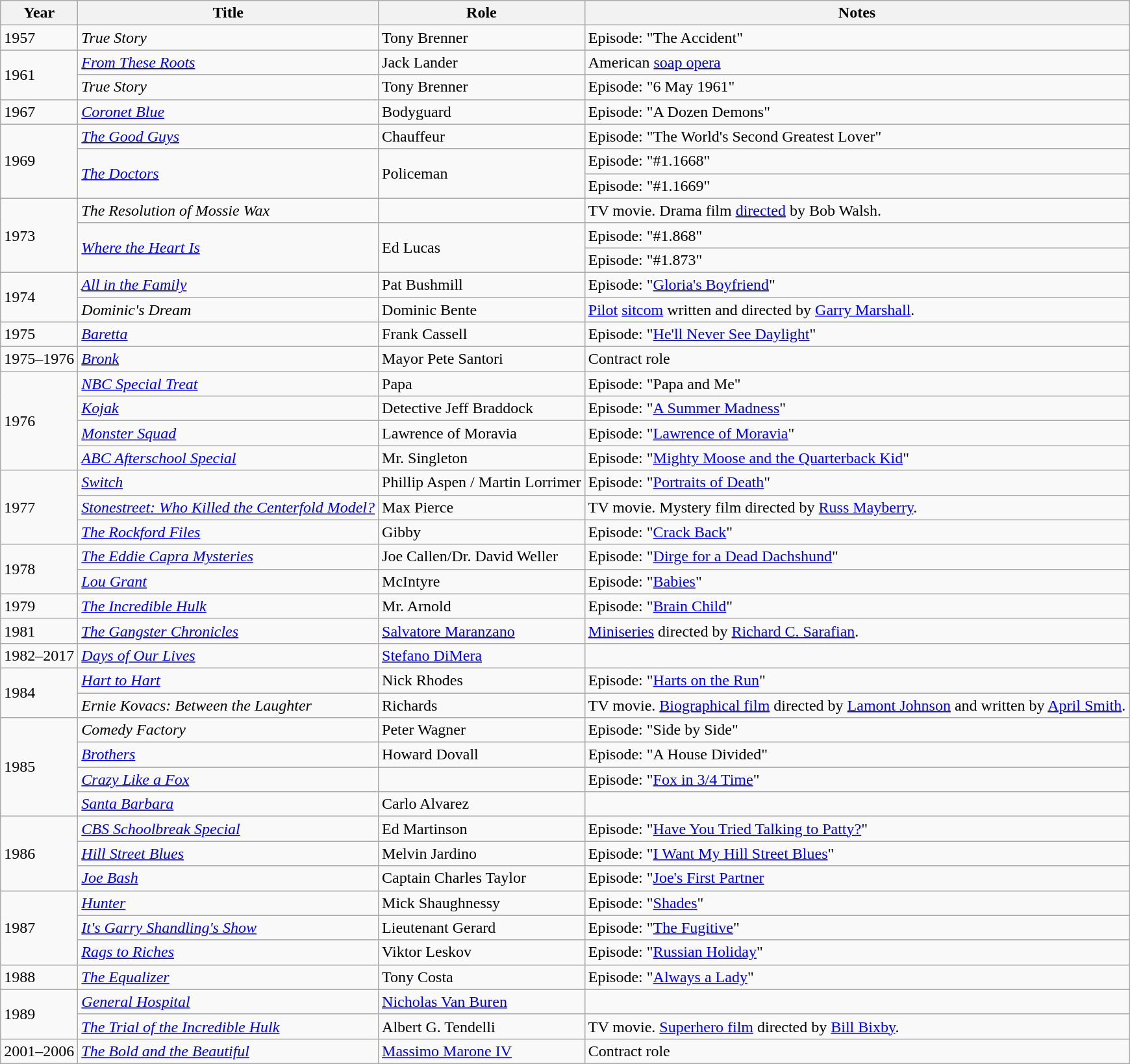<table class="wikitable sortable">
<tr>
<th>Year</th>
<th>Title</th>
<th>Role</th>
<th class="unsortable">Notes</th>
</tr>
<tr>
<td>1957</td>
<td><em>True Story</em></td>
<td>Tony Brenner</td>
<td>Episode: "The Accident" </td>
</tr>
<tr>
<td rowspan="2">1961</td>
<td><em><a href='#'>From These Roots</a></em></td>
<td>Jack Lander</td>
<td>American <a href='#'>soap opera</a></td>
</tr>
<tr>
<td><em>True Story</em></td>
<td>Tony Brenner</td>
<td>Episode: "6 May 1961" </td>
</tr>
<tr>
<td>1967</td>
<td><em><a href='#'>Coronet Blue</a></em></td>
<td>Bodyguard</td>
<td>Episode: "A Dozen Demons" </td>
</tr>
<tr>
<td rowspan="3">1969</td>
<td><em><a href='#'>The Good Guys</a></em></td>
<td>Chauffeur</td>
<td>Episode: "The World's Second Greatest Lover" </td>
</tr>
<tr>
<td rowspan="2"><em><a href='#'>The Doctors</a></em></td>
<td rowspan="2">Policeman</td>
<td>Episode: "#1.1668" </td>
</tr>
<tr>
<td>Episode: "#1.1669" </td>
</tr>
<tr>
<td rowspan="3">1973</td>
<td><em>The Resolution of Mossie Wax</em></td>
<td></td>
<td>TV movie. Drama film <a href='#'>directed</a> by Bob Walsh.</td>
</tr>
<tr>
<td rowspan="2"><em><a href='#'>Where the Heart Is</a></em></td>
<td rowspan="2">Ed Lucas</td>
<td>Episode: "#1.868"</td>
</tr>
<tr>
<td>Episode: "#1.873"</td>
</tr>
<tr>
<td rowspan="2">1974</td>
<td><em><a href='#'>All in the Family</a></em></td>
<td>Pat Bushmill</td>
<td>Episode: "<a href='#'>Gloria's Boyfriend</a>" </td>
</tr>
<tr>
<td><em>Dominic's Dream</em></td>
<td>Dominic Bente</td>
<td><a href='#'>Pilot</a> <a href='#'>sitcom</a> written and directed by <a href='#'>Garry Marshall</a>.</td>
</tr>
<tr>
<td>1975</td>
<td><em><a href='#'>Baretta</a></em></td>
<td>Frank Cassell</td>
<td>Episode: "<a href='#'>He'll Never See Daylight</a>" </td>
</tr>
<tr>
<td>1975–1976</td>
<td><em><a href='#'>Bronk</a></em></td>
<td>Mayor Pete Santori</td>
<td>Contract role</td>
</tr>
<tr>
<td rowspan="4">1976</td>
<td><em><a href='#'>NBC Special Treat</a></em></td>
<td>Papa</td>
<td>Episode: "Papa and Me" </td>
</tr>
<tr>
<td><em><a href='#'>Kojak</a></em></td>
<td>Detective Jeff Braddock</td>
<td>Episode: "<a href='#'>A Summer Madness</a>" </td>
</tr>
<tr>
<td><em><a href='#'>Monster Squad</a></em></td>
<td>Lawrence of Moravia</td>
<td>Episode: "<a href='#'>Lawrence of Moravia</a>" </td>
</tr>
<tr>
<td><em><a href='#'>ABC Afterschool Special</a></em></td>
<td>Mr. Singleton</td>
<td>Episode: "<a href='#'>Mighty Moose and the Quarterback Kid</a>" </td>
</tr>
<tr>
<td rowspan="3">1977</td>
<td><em><a href='#'>Switch</a></em></td>
<td>Phillip Aspen / Martin Lorrimer</td>
<td>Episode: "<a href='#'>Portraits of Death</a>" </td>
</tr>
<tr>
<td><em><a href='#'>Stonestreet: Who Killed the Centerfold Model?</a></em></td>
<td>Max Pierce</td>
<td>TV movie. Mystery film directed by <a href='#'>Russ Mayberry</a>.</td>
</tr>
<tr>
<td><em><a href='#'>The Rockford Files</a></em></td>
<td>Gibby</td>
<td>Episode: "<a href='#'>Crack Back</a>" </td>
</tr>
<tr>
<td rowspan="2">1978</td>
<td><em><a href='#'>The Eddie Capra Mysteries</a></em></td>
<td>Joe Callen/Dr. David Weller</td>
<td>Episode: "<a href='#'>Dirge for a Dead Dachshund</a>" </td>
</tr>
<tr>
<td><em><a href='#'>Lou Grant</a></em></td>
<td>McIntyre</td>
<td>Episode: "<a href='#'>Babies</a>" </td>
</tr>
<tr>
<td>1979</td>
<td><em><a href='#'>The Incredible Hulk</a></em></td>
<td>Mr. Arnold</td>
<td>Episode: "<a href='#'>Brain Child</a>" </td>
</tr>
<tr>
<td>1981</td>
<td><em><a href='#'>The Gangster Chronicles</a></em></td>
<td><a href='#'>Salvatore Maranzano</a></td>
<td><a href='#'>Miniseries</a> directed by <a href='#'>Richard C. Sarafian</a>.</td>
</tr>
<tr>
<td>1982–2017</td>
<td><em><a href='#'>Days of Our Lives</a></em></td>
<td><a href='#'>Stefano DiMera</a></td>
<td></td>
</tr>
<tr>
<td rowspan="2">1984</td>
<td><em><a href='#'>Hart to Hart</a></em></td>
<td>Nick Rhodes</td>
<td>Episode: "<a href='#'>Harts on the Run</a>" </td>
</tr>
<tr>
<td><em>Ernie Kovacs: Between the Laughter</em></td>
<td>Richards</td>
<td>TV movie. <a href='#'>Biographical film</a> directed by <a href='#'>Lamont Johnson</a> and written by <a href='#'>April Smith</a>.</td>
</tr>
<tr>
<td rowspan="4">1985</td>
<td><em>Comedy Factory</em></td>
<td>Peter Wagner</td>
<td>Episode: "Side by Side" </td>
</tr>
<tr>
<td><em><a href='#'>Brothers</a></em></td>
<td>Howard Dovall</td>
<td>Episode: "A House Divided" </td>
</tr>
<tr>
<td><em><a href='#'>Crazy Like a Fox</a></em></td>
<td></td>
<td>Episode: "<a href='#'>Fox in 3/4 Time</a>" </td>
</tr>
<tr>
<td><em><a href='#'>Santa Barbara</a></em></td>
<td>Carlo Alvarez</td>
<td></td>
</tr>
<tr>
<td rowspan="3">1986</td>
<td><em><a href='#'>CBS Schoolbreak Special</a></em></td>
<td>Ed Martinson</td>
<td>Episode: "<a href='#'>Have You Tried Talking to Patty?</a>" </td>
</tr>
<tr>
<td><em><a href='#'>Hill Street Blues</a></em></td>
<td>Melvin Jardino</td>
<td>Episode: "<a href='#'>I Want My Hill Street Blues</a>" </td>
</tr>
<tr>
<td><em><a href='#'>Joe Bash</a></em></td>
<td>Captain Charles Taylor</td>
<td>Episode: "<a href='#'>Joe's First Partner</a> </td>
</tr>
<tr>
<td rowspan="3">1987</td>
<td><em><a href='#'>Hunter</a></em></td>
<td>Mick Shaughnessy</td>
<td>Episode: "<a href='#'>Shades</a>" </td>
</tr>
<tr>
<td><em><a href='#'>It's Garry Shandling's Show</a></em></td>
<td>Lieutenant Gerard</td>
<td>Episode: "<a href='#'>The Fugitive</a>" </td>
</tr>
<tr>
<td><em><a href='#'>Rags to Riches</a></em></td>
<td>Viktor Leskov</td>
<td>Episode: "<a href='#'>Russian Holiday</a>" </td>
</tr>
<tr>
<td>1988</td>
<td><em><a href='#'>The Equalizer</a></em></td>
<td>Tony Costa</td>
<td>Episode: "<a href='#'>Always a Lady</a>" </td>
</tr>
<tr>
<td rowspan="2">1989</td>
<td><em><a href='#'>General Hospital</a></em></td>
<td><a href='#'>Nicholas Van Buren</a></td>
<td></td>
</tr>
<tr>
<td><em><a href='#'>The Trial of the Incredible Hulk</a></em></td>
<td>Albert G. Tendelli</td>
<td>TV movie. <a href='#'>Superhero film</a> directed by <a href='#'>Bill Bixby</a>.</td>
</tr>
<tr>
<td>2001–2006</td>
<td><em><a href='#'>The Bold and the Beautiful</a></em></td>
<td><a href='#'>Massimo Marone IV</a></td>
<td>Contract role </td>
</tr>
</table>
